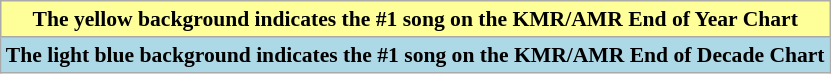<table class="wikitable plainrowheaders" style="font-size:90%;">
<tr>
<th scope=row style="background-color:#FFFF99">The yellow background indicates the #1 song on the KMR/AMR End of Year Chart</th>
</tr>
<tr>
<th scope=row style="background-color:lightblue">The light blue background indicates the #1 song on the KMR/AMR End of Decade Chart</th>
</tr>
</table>
